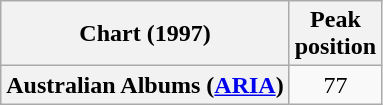<table class="wikitable plainrowheaders">
<tr>
<th scope="col">Chart (1997)</th>
<th scope="col">Peak<br>position</th>
</tr>
<tr>
<th scope="row">Australian Albums (<a href='#'>ARIA</a>)</th>
<td align="center">77</td>
</tr>
</table>
